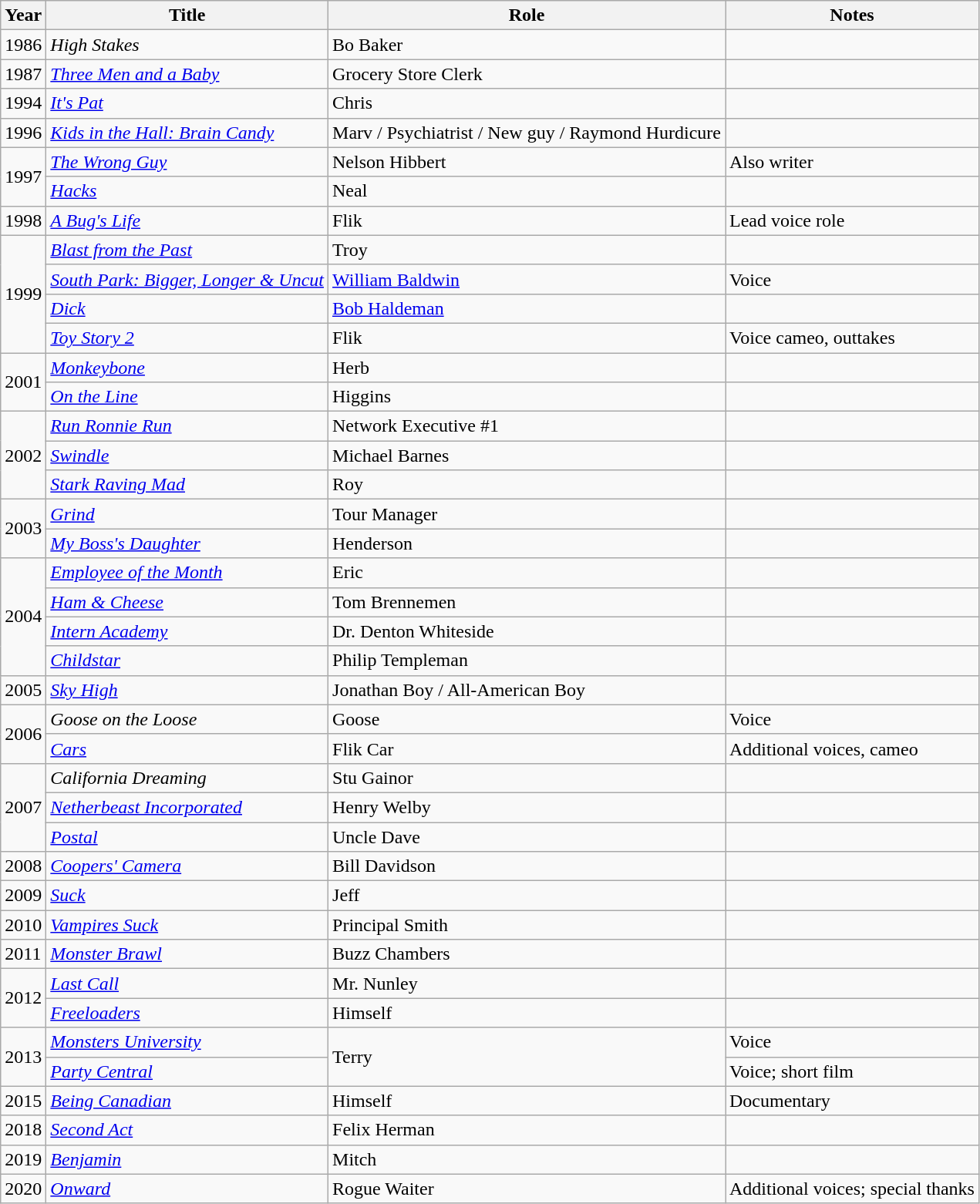<table class="wikitable sortable">
<tr>
<th>Year</th>
<th>Title</th>
<th>Role</th>
<th class="unsortable">Notes</th>
</tr>
<tr>
<td>1986</td>
<td><em>High Stakes</em></td>
<td>Bo Baker</td>
<td></td>
</tr>
<tr>
<td>1987</td>
<td><em><a href='#'>Three Men and a Baby</a></em></td>
<td>Grocery Store Clerk</td>
<td></td>
</tr>
<tr>
<td>1994</td>
<td><em><a href='#'>It's Pat</a></em></td>
<td>Chris</td>
<td></td>
</tr>
<tr>
<td>1996</td>
<td><em><a href='#'>Kids in the Hall: Brain Candy</a></em></td>
<td>Marv / Psychiatrist / New guy / Raymond Hurdicure</td>
<td></td>
</tr>
<tr>
<td rowspan="2">1997</td>
<td data-sort-value="Wrong Guy, The"><em><a href='#'>The Wrong Guy</a></em></td>
<td>Nelson Hibbert</td>
<td>Also writer</td>
</tr>
<tr>
<td><em><a href='#'>Hacks</a></em></td>
<td>Neal</td>
<td></td>
</tr>
<tr>
<td>1998</td>
<td data-sort-value="Bug's Life, A"><em><a href='#'>A Bug's Life</a></em></td>
<td>Flik</td>
<td>Lead voice role</td>
</tr>
<tr>
<td rowspan="4">1999</td>
<td><em><a href='#'>Blast from the Past</a></em></td>
<td>Troy</td>
<td></td>
</tr>
<tr>
<td><em><a href='#'>South Park: Bigger, Longer & Uncut</a></em></td>
<td><a href='#'>William Baldwin</a></td>
<td>Voice</td>
</tr>
<tr>
<td><em><a href='#'>Dick</a></em></td>
<td><a href='#'>Bob Haldeman</a></td>
<td></td>
</tr>
<tr>
<td><em><a href='#'>Toy Story 2</a></em></td>
<td>Flik</td>
<td>Voice cameo, outtakes</td>
</tr>
<tr>
<td rowspan="2">2001</td>
<td><em><a href='#'>Monkeybone</a></em></td>
<td>Herb</td>
<td></td>
</tr>
<tr>
<td><em><a href='#'>On the Line</a></em></td>
<td>Higgins</td>
<td></td>
</tr>
<tr>
<td rowspan="3">2002</td>
<td><em><a href='#'>Run Ronnie Run</a></em></td>
<td>Network Executive #1</td>
<td></td>
</tr>
<tr>
<td><em><a href='#'>Swindle</a></em></td>
<td>Michael Barnes</td>
<td></td>
</tr>
<tr>
<td><em><a href='#'>Stark Raving Mad</a></em></td>
<td>Roy</td>
<td></td>
</tr>
<tr>
<td rowspan="2">2003</td>
<td><em><a href='#'>Grind</a></em></td>
<td>Tour Manager</td>
<td></td>
</tr>
<tr>
<td><em><a href='#'>My Boss's Daughter</a></em></td>
<td>Henderson</td>
<td></td>
</tr>
<tr>
<td rowspan="4">2004</td>
<td><em><a href='#'>Employee of the Month</a></em></td>
<td>Eric</td>
<td></td>
</tr>
<tr>
<td><em><a href='#'>Ham & Cheese</a></em></td>
<td>Tom Brennemen</td>
<td></td>
</tr>
<tr>
<td><em><a href='#'>Intern Academy</a></em></td>
<td>Dr. Denton Whiteside</td>
<td></td>
</tr>
<tr>
<td><em><a href='#'>Childstar</a></em></td>
<td>Philip Templeman</td>
<td></td>
</tr>
<tr>
<td>2005</td>
<td><em><a href='#'>Sky High</a></em></td>
<td>Jonathan Boy / All-American Boy</td>
<td></td>
</tr>
<tr>
<td rowspan="2">2006</td>
<td><em>Goose on the Loose</em></td>
<td>Goose</td>
<td>Voice</td>
</tr>
<tr>
<td><em><a href='#'>Cars</a></em></td>
<td>Flik Car</td>
<td>Additional voices, cameo</td>
</tr>
<tr>
<td rowspan="3">2007</td>
<td><em>California Dreaming</em></td>
<td>Stu Gainor</td>
<td></td>
</tr>
<tr>
<td><em><a href='#'>Netherbeast Incorporated</a></em></td>
<td>Henry Welby</td>
<td></td>
</tr>
<tr>
<td><em><a href='#'>Postal</a></em></td>
<td>Uncle Dave</td>
<td></td>
</tr>
<tr>
<td>2008</td>
<td><em><a href='#'>Coopers' Camera</a></em></td>
<td>Bill Davidson</td>
<td></td>
</tr>
<tr>
<td>2009</td>
<td><em><a href='#'>Suck</a></em></td>
<td>Jeff</td>
<td></td>
</tr>
<tr>
<td>2010</td>
<td><em><a href='#'>Vampires Suck</a></em></td>
<td>Principal Smith</td>
<td></td>
</tr>
<tr>
<td>2011</td>
<td><em><a href='#'>Monster Brawl</a></em></td>
<td>Buzz Chambers</td>
<td></td>
</tr>
<tr>
<td rowspan="2">2012</td>
<td><em><a href='#'>Last Call</a></em></td>
<td>Mr. Nunley</td>
<td></td>
</tr>
<tr>
<td><em><a href='#'>Freeloaders</a></em></td>
<td>Himself</td>
<td></td>
</tr>
<tr>
<td rowspan="2">2013</td>
<td><em><a href='#'>Monsters University</a></em></td>
<td rowspan="2">Terry</td>
<td>Voice</td>
</tr>
<tr>
<td><em><a href='#'>Party Central</a></em></td>
<td>Voice; short film</td>
</tr>
<tr>
<td>2015</td>
<td><em><a href='#'>Being Canadian</a></em></td>
<td>Himself</td>
<td>Documentary</td>
</tr>
<tr>
<td>2018</td>
<td><em><a href='#'>Second Act</a></em></td>
<td>Felix Herman</td>
<td></td>
</tr>
<tr>
<td>2019</td>
<td><em><a href='#'>Benjamin</a></em></td>
<td>Mitch</td>
<td></td>
</tr>
<tr>
<td>2020</td>
<td><em><a href='#'>Onward</a></em></td>
<td>Rogue Waiter</td>
<td>Additional voices; special thanks</td>
</tr>
</table>
